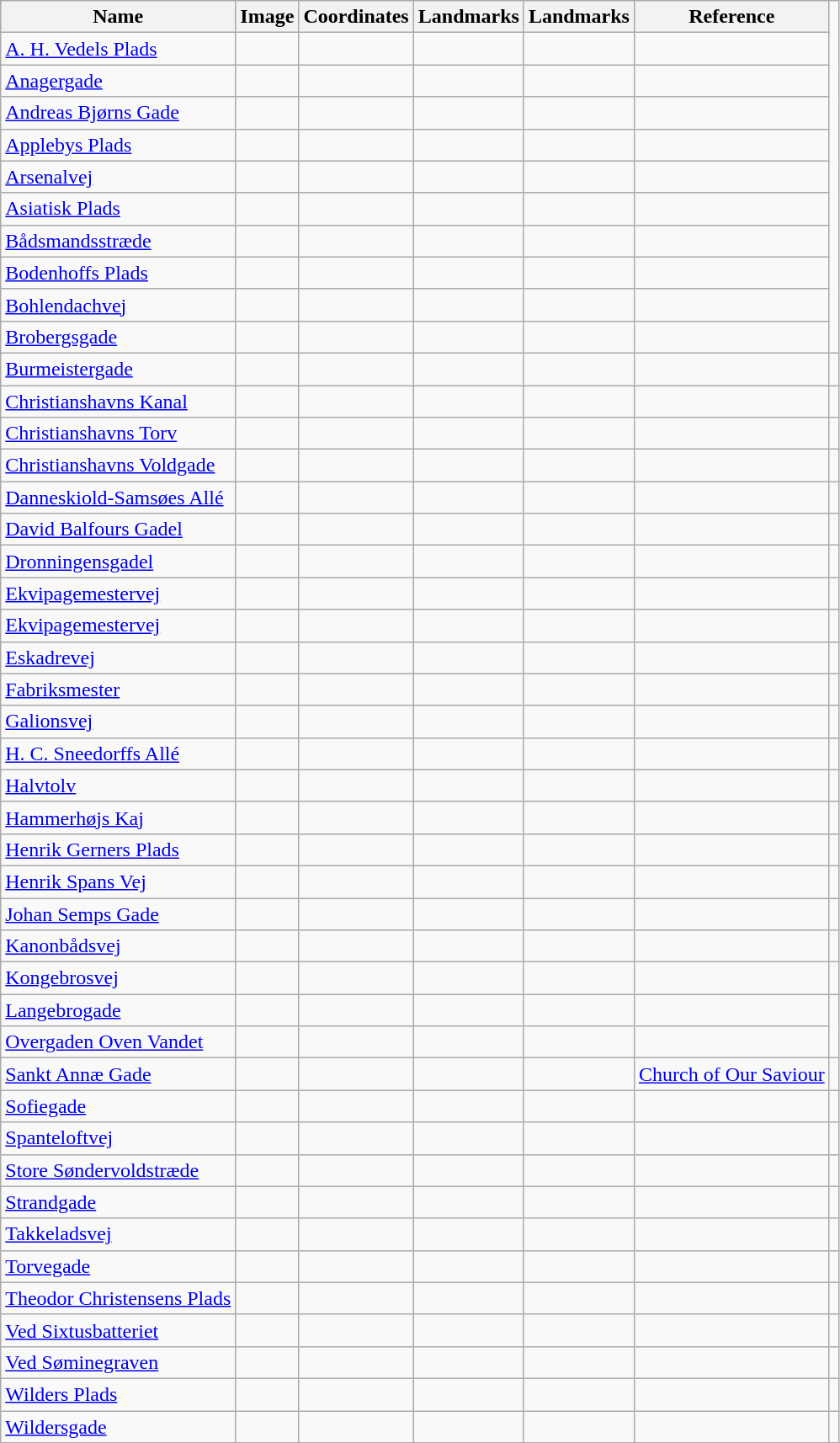<table class="wikitable sortable">
<tr>
<th>Name</th>
<th>Image</th>
<th>Coordinates</th>
<th>Landmarks</th>
<th>Landmarks</th>
<th>Reference</th>
</tr>
<tr>
<td><a href='#'>A. H. Vedels Plads</a></td>
<td></td>
<td></td>
<td></td>
<td></td>
<td></td>
</tr>
<tr>
<td><a href='#'>Anagergade</a></td>
<td></td>
<td></td>
<td></td>
<td></td>
<td></td>
</tr>
<tr>
<td><a href='#'>Andreas Bjørns Gade</a></td>
<td></td>
<td></td>
<td></td>
<td></td>
<td></td>
</tr>
<tr>
<td><a href='#'>Applebys Plads</a></td>
<td></td>
<td></td>
<td></td>
<td></td>
<td></td>
</tr>
<tr>
<td><a href='#'>Arsenalvej</a></td>
<td></td>
<td></td>
<td></td>
<td></td>
<td></td>
</tr>
<tr>
<td><a href='#'>Asiatisk Plads</a></td>
<td></td>
<td></td>
<td></td>
<td></td>
<td></td>
</tr>
<tr>
<td><a href='#'>Bådsmandsstræde</a></td>
<td></td>
<td></td>
<td></td>
<td></td>
<td></td>
</tr>
<tr>
<td><a href='#'>Bodenhoffs Plads</a></td>
<td></td>
<td></td>
<td></td>
<td></td>
<td></td>
</tr>
<tr>
<td><a href='#'>Bohlendachvej</a></td>
<td></td>
<td></td>
<td></td>
<td></td>
<td></td>
</tr>
<tr>
<td><a href='#'>Brobergsgade</a></td>
<td></td>
<td></td>
<td></td>
<td></td>
<td></td>
</tr>
<tr>
<td><a href='#'>Burmeistergade</a></td>
<td></td>
<td></td>
<td></td>
<td></td>
<td></td>
<td></td>
</tr>
<tr>
<td><a href='#'>Christianshavns Kanal</a></td>
<td></td>
<td></td>
<td></td>
<td></td>
<td></td>
<td></td>
</tr>
<tr>
<td><a href='#'>Christianshavns Torv</a></td>
<td></td>
<td></td>
<td></td>
<td></td>
<td></td>
<td></td>
</tr>
<tr>
<td><a href='#'>Christianshavns Voldgade</a></td>
<td></td>
<td></td>
<td></td>
<td></td>
<td></td>
<td></td>
</tr>
<tr>
<td><a href='#'>Danneskiold-Samsøes Allé</a></td>
<td></td>
<td></td>
<td></td>
<td></td>
<td></td>
<td></td>
</tr>
<tr>
<td><a href='#'>David Balfours Gadel</a></td>
<td></td>
<td></td>
<td></td>
<td></td>
<td></td>
<td></td>
</tr>
<tr>
<td><a href='#'>Dronningensgadel</a></td>
<td></td>
<td></td>
<td></td>
<td></td>
<td></td>
<td></td>
</tr>
<tr>
<td><a href='#'>Ekvipagemestervej</a></td>
<td></td>
<td></td>
<td></td>
<td></td>
<td></td>
<td></td>
</tr>
<tr>
<td><a href='#'>Ekvipagemestervej</a></td>
<td></td>
<td></td>
<td></td>
<td></td>
<td></td>
<td></td>
</tr>
<tr>
<td><a href='#'>Eskadrevej</a></td>
<td></td>
<td></td>
<td></td>
<td></td>
<td></td>
<td></td>
</tr>
<tr>
<td><a href='#'>Fabriksmester</a></td>
<td></td>
<td></td>
<td></td>
<td></td>
<td></td>
<td></td>
</tr>
<tr>
<td><a href='#'>Galionsvej</a></td>
<td></td>
<td></td>
<td></td>
<td></td>
<td></td>
<td></td>
</tr>
<tr>
<td><a href='#'>H. C. Sneedorffs Allé</a></td>
<td></td>
<td></td>
<td></td>
<td></td>
<td></td>
<td></td>
</tr>
<tr>
<td><a href='#'>Halvtolv</a></td>
<td></td>
<td></td>
<td></td>
<td></td>
<td></td>
<td></td>
</tr>
<tr>
<td><a href='#'>Hammerhøjs Kaj</a></td>
<td></td>
<td></td>
<td></td>
<td></td>
<td></td>
<td></td>
</tr>
<tr>
<td><a href='#'>Henrik Gerners Plads</a></td>
<td></td>
<td></td>
<td></td>
<td></td>
<td></td>
<td></td>
</tr>
<tr>
<td><a href='#'>Henrik Spans Vej</a></td>
<td></td>
<td></td>
<td></td>
<td></td>
<td></td>
<td></td>
</tr>
<tr>
<td><a href='#'>Johan Semps Gade</a></td>
<td></td>
<td></td>
<td></td>
<td></td>
<td></td>
<td></td>
</tr>
<tr>
<td><a href='#'>Kanonbådsvej</a></td>
<td></td>
<td></td>
<td></td>
<td></td>
<td></td>
<td></td>
</tr>
<tr>
<td><a href='#'>Kongebrosvej</a></td>
<td></td>
<td></td>
<td></td>
<td></td>
<td></td>
<td></td>
</tr>
<tr>
<td><a href='#'>Langebrogade</a></td>
<td></td>
<td></td>
<td></td>
<td></td>
<td></td>
</tr>
<tr>
<td><a href='#'>Overgaden Oven Vandet</a></td>
<td></td>
<td></td>
<td></td>
<td></td>
<td></td>
</tr>
<tr>
<td><a href='#'>Sankt Annæ Gade</a></td>
<td></td>
<td></td>
<td></td>
<td></td>
<td><a href='#'>Church of Our Saviour</a></td>
<td></td>
</tr>
<tr>
<td><a href='#'>Sofiegade</a></td>
<td></td>
<td></td>
<td></td>
<td></td>
<td></td>
<td></td>
</tr>
<tr>
<td><a href='#'>Spanteloftvej</a></td>
<td></td>
<td></td>
<td></td>
<td></td>
<td></td>
<td></td>
</tr>
<tr>
<td><a href='#'>Store Søndervoldstræde</a></td>
<td></td>
<td></td>
<td></td>
<td></td>
<td></td>
<td></td>
</tr>
<tr>
<td><a href='#'>Strandgade</a></td>
<td></td>
<td></td>
<td></td>
<td></td>
<td></td>
<td></td>
</tr>
<tr>
<td><a href='#'>Takkeladsvej</a></td>
<td></td>
<td></td>
<td></td>
<td></td>
<td></td>
<td></td>
</tr>
<tr>
<td><a href='#'>Torvegade</a></td>
<td></td>
<td></td>
<td></td>
<td></td>
<td></td>
<td></td>
</tr>
<tr>
<td><a href='#'>Theodor Christensens Plads</a></td>
<td></td>
<td></td>
<td></td>
<td></td>
<td></td>
<td></td>
</tr>
<tr>
<td><a href='#'>Ved Sixtusbatteriet</a></td>
<td></td>
<td></td>
<td></td>
<td></td>
<td></td>
<td></td>
</tr>
<tr>
<td><a href='#'>Ved Søminegraven</a></td>
<td></td>
<td></td>
<td></td>
<td></td>
<td></td>
<td></td>
</tr>
<tr>
<td><a href='#'>Wilders Plads</a></td>
<td></td>
<td></td>
<td></td>
<td></td>
<td></td>
<td></td>
</tr>
<tr>
<td><a href='#'>Wildersgade</a></td>
<td></td>
<td></td>
<td></td>
<td></td>
<td></td>
<td></td>
</tr>
<tr>
</tr>
</table>
